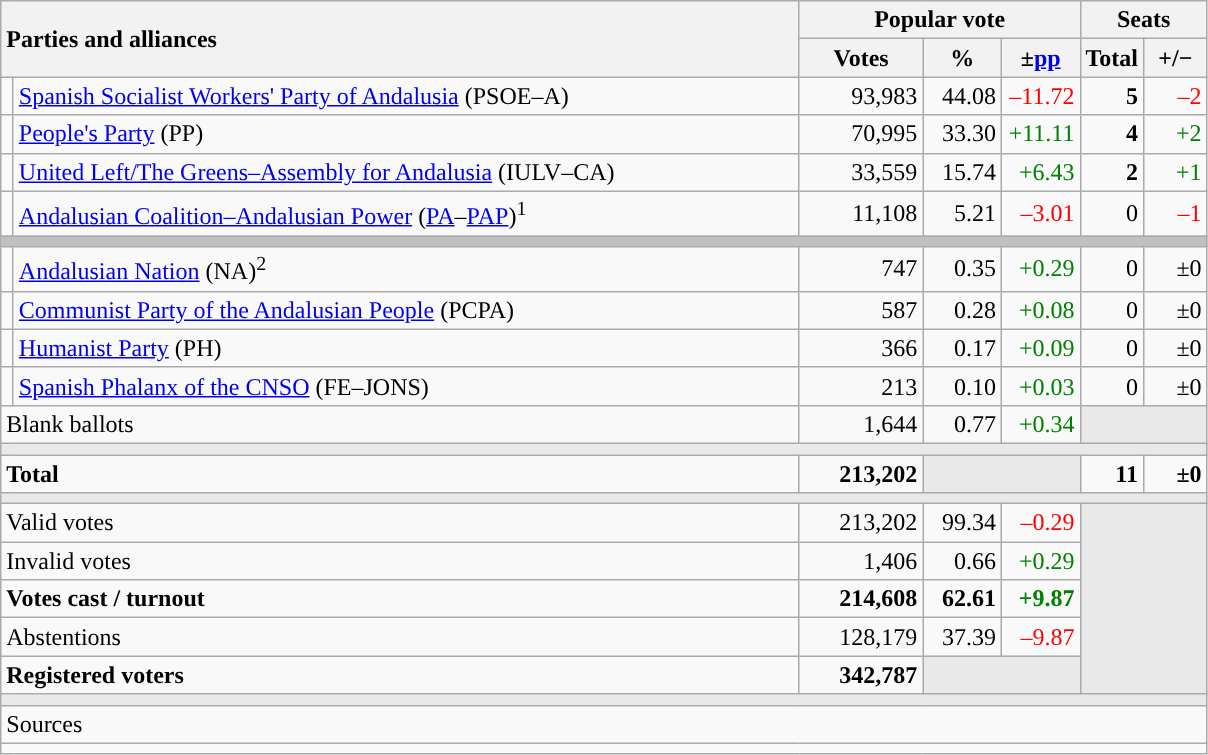<table class="wikitable" style="text-align:right;">
<tr>
<th style="text-align:left;" rowspan="2" colspan="2" width="525">Parties and alliances</th>
<th colspan="3">Popular vote</th>
<th colspan="2">Seats</th>
</tr>
<tr>
<th width="75">Votes</th>
<th width="45">%</th>
<th width="45">±<a href='#'>pp</a></th>
<th width="35">Total</th>
<th width="35">+/−</th>
</tr>
<tr>
<td width="1" style="color:inherit;background:"></td>
<td align="left"><a href='#'>Spanish Socialist Workers' Party of Andalusia</a> (PSOE–A)</td>
<td>93,983</td>
<td>44.08</td>
<td style="color:red;">–11.72</td>
<td><strong>5</strong></td>
<td style="color:red;">–2</td>
</tr>
<tr>
<td style="color:inherit;background:"></td>
<td align="left"><a href='#'>People's Party</a> (PP)</td>
<td>70,995</td>
<td>33.30</td>
<td style="color:green;">+11.11</td>
<td><strong>4</strong></td>
<td style="color:green;">+2</td>
</tr>
<tr>
<td style="color:inherit;background:"></td>
<td align="left"><a href='#'>United Left/The Greens–Assembly for Andalusia</a> (IULV–CA)</td>
<td>33,559</td>
<td>15.74</td>
<td style="color:green;">+6.43</td>
<td><strong>2</strong></td>
<td style="color:green;">+1</td>
</tr>
<tr>
<td style="color:inherit;background:"></td>
<td align="left"><a href='#'>Andalusian Coalition–Andalusian Power</a> (<a href='#'>PA</a>–<a href='#'>PAP</a>)<sup>1</sup></td>
<td>11,108</td>
<td>5.21</td>
<td style="color:red;">–3.01</td>
<td>0</td>
<td style="color:red;">–1</td>
</tr>
<tr>
<td colspan="7" bgcolor="#C0C0C0"></td>
</tr>
<tr>
<td style="color:inherit;background:"></td>
<td align="left"><a href='#'>Andalusian Nation</a> (NA)<sup>2</sup></td>
<td>747</td>
<td>0.35</td>
<td style="color:green;">+0.29</td>
<td>0</td>
<td>±0</td>
</tr>
<tr>
<td style="color:inherit;background:"></td>
<td align="left"><a href='#'>Communist Party of the Andalusian People</a> (PCPA)</td>
<td>587</td>
<td>0.28</td>
<td style="color:green;">+0.08</td>
<td>0</td>
<td>±0</td>
</tr>
<tr>
<td style="color:inherit;background:"></td>
<td align="left"><a href='#'>Humanist Party</a> (PH)</td>
<td>366</td>
<td>0.17</td>
<td style="color:green;">+0.09</td>
<td>0</td>
<td>±0</td>
</tr>
<tr>
<td style="color:inherit;background:"></td>
<td align="left"><a href='#'>Spanish Phalanx of the CNSO</a> (FE–JONS)</td>
<td>213</td>
<td>0.10</td>
<td style="color:green;">+0.03</td>
<td>0</td>
<td>±0</td>
</tr>
<tr>
<td align="left" colspan="2">Blank ballots</td>
<td>1,644</td>
<td>0.77</td>
<td style="color:green;">+0.34</td>
<td bgcolor="#E9E9E9" colspan="2"></td>
</tr>
<tr>
<td colspan="7" bgcolor="#E9E9E9"></td>
</tr>
<tr style="font-weight:bold;">
<td align="left" colspan="2">Total</td>
<td>213,202</td>
<td bgcolor="#E9E9E9" colspan="2"></td>
<td>11</td>
<td>±0</td>
</tr>
<tr>
<td colspan="7" bgcolor="#E9E9E9"></td>
</tr>
<tr>
<td align="left" colspan="2">Valid votes</td>
<td>213,202</td>
<td>99.34</td>
<td style="color:red;">–0.29</td>
<td bgcolor="#E9E9E9" colspan="2" rowspan="5"></td>
</tr>
<tr>
<td align="left" colspan="2">Invalid votes</td>
<td>1,406</td>
<td>0.66</td>
<td style="color:green;">+0.29</td>
</tr>
<tr style="font-weight:bold;">
<td align="left" colspan="2">Votes cast / turnout</td>
<td>214,608</td>
<td>62.61</td>
<td style="color:green;">+9.87</td>
</tr>
<tr>
<td align="left" colspan="2">Abstentions</td>
<td>128,179</td>
<td>37.39</td>
<td style="color:red;">–9.87</td>
</tr>
<tr style="font-weight:bold;">
<td align="left" colspan="2">Registered voters</td>
<td>342,787</td>
<td bgcolor="#E9E9E9" colspan="2"></td>
</tr>
<tr>
<td colspan="7" bgcolor="#E9E9E9"></td>
</tr>
<tr>
<td align="left" colspan="7">Sources</td>
</tr>
<tr>
<td colspan="7" style="text-align:left; max-width:790px;"></td>
</tr>
</table>
